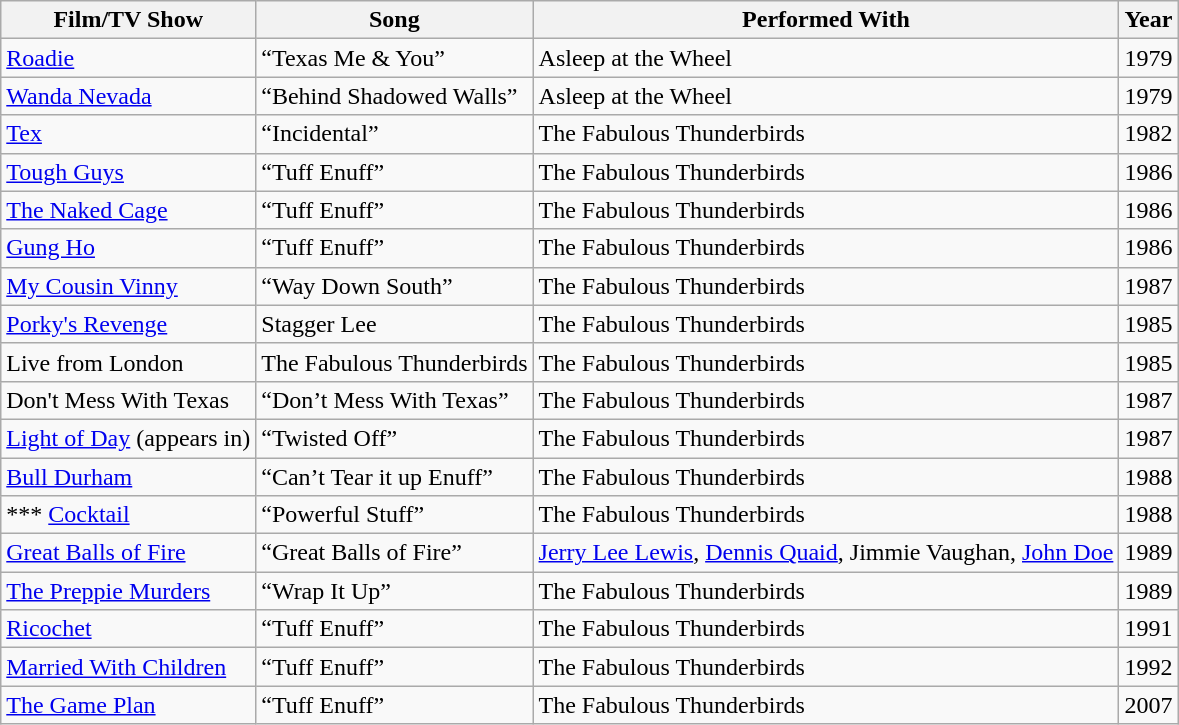<table class="wikitable">
<tr>
<th>Film/TV Show</th>
<th>Song</th>
<th>Performed With</th>
<th>Year</th>
</tr>
<tr>
<td><a href='#'>Roadie</a></td>
<td>“Texas Me & You”</td>
<td>Asleep at the Wheel</td>
<td>1979</td>
</tr>
<tr>
<td><a href='#'>Wanda Nevada</a></td>
<td>“Behind Shadowed Walls”</td>
<td>Asleep at the Wheel</td>
<td>1979</td>
</tr>
<tr>
<td><a href='#'>Tex</a></td>
<td>“Incidental”</td>
<td>The Fabulous Thunderbirds</td>
<td>1982</td>
</tr>
<tr>
<td><a href='#'>Tough Guys</a></td>
<td>“Tuff Enuff”</td>
<td>The Fabulous Thunderbirds</td>
<td>1986</td>
</tr>
<tr>
<td><a href='#'>The Naked Cage</a></td>
<td>“Tuff Enuff”</td>
<td>The Fabulous Thunderbirds</td>
<td>1986</td>
</tr>
<tr>
<td><a href='#'>Gung Ho</a></td>
<td>“Tuff Enuff”</td>
<td>The Fabulous Thunderbirds</td>
<td>1986</td>
</tr>
<tr>
<td><a href='#'>My Cousin Vinny</a></td>
<td>“Way Down South”</td>
<td>The Fabulous Thunderbirds</td>
<td>1987</td>
</tr>
<tr>
<td><a href='#'>Porky's Revenge</a></td>
<td>Stagger Lee</td>
<td>The Fabulous Thunderbirds</td>
<td>1985</td>
</tr>
<tr>
<td>Live from London</td>
<td>The Fabulous Thunderbirds</td>
<td>The Fabulous Thunderbirds</td>
<td>1985</td>
</tr>
<tr>
<td>Don't Mess With Texas</td>
<td>“Don’t Mess With Texas”</td>
<td>The Fabulous Thunderbirds</td>
<td>1987</td>
</tr>
<tr>
<td><a href='#'>Light of Day</a> (appears in)</td>
<td>“Twisted Off”</td>
<td>The Fabulous Thunderbirds</td>
<td>1987</td>
</tr>
<tr>
<td><a href='#'>Bull Durham</a></td>
<td>“Can’t Tear it up Enuff”</td>
<td>The Fabulous Thunderbirds</td>
<td>1988</td>
</tr>
<tr>
<td>*** <a href='#'>Cocktail</a></td>
<td>“Powerful Stuff”</td>
<td>The Fabulous Thunderbirds</td>
<td>1988</td>
</tr>
<tr>
<td><a href='#'>Great Balls of Fire</a></td>
<td>“Great Balls of Fire”</td>
<td><a href='#'>Jerry Lee Lewis</a>, <a href='#'>Dennis Quaid</a>, Jimmie Vaughan, <a href='#'>John Doe</a></td>
<td>1989</td>
</tr>
<tr>
<td><a href='#'>The Preppie Murders</a></td>
<td>“Wrap It Up”</td>
<td>The Fabulous Thunderbirds</td>
<td>1989</td>
</tr>
<tr>
<td><a href='#'>Ricochet</a></td>
<td>“Tuff Enuff”</td>
<td>The Fabulous Thunderbirds</td>
<td>1991</td>
</tr>
<tr>
<td><a href='#'>Married With Children</a></td>
<td>“Tuff Enuff”</td>
<td>The Fabulous Thunderbirds</td>
<td>1992</td>
</tr>
<tr>
<td><a href='#'>The Game Plan</a></td>
<td>“Tuff Enuff”</td>
<td>The Fabulous Thunderbirds</td>
<td>2007</td>
</tr>
</table>
